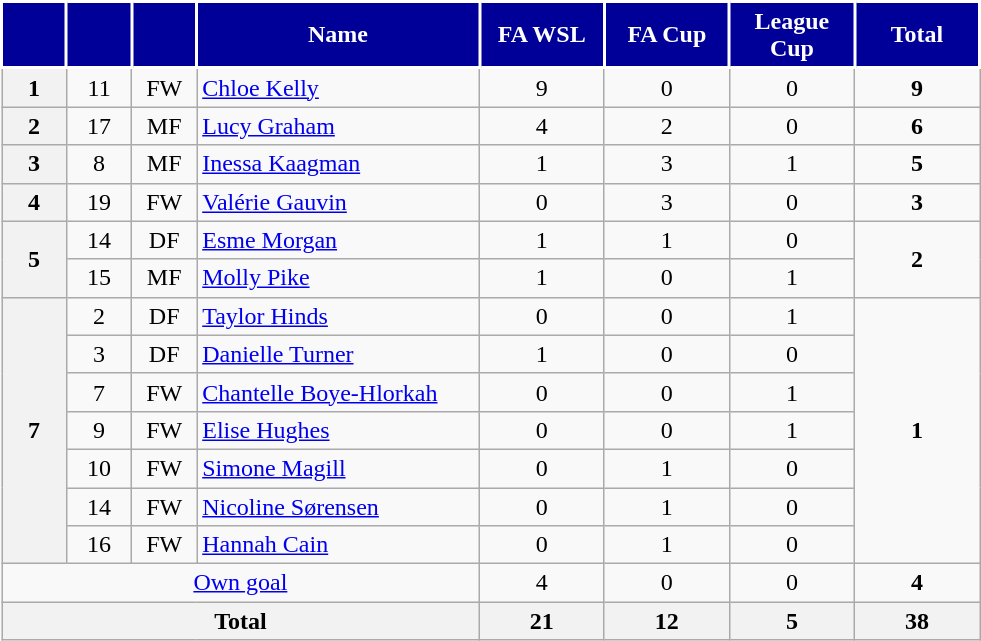<table class="wikitable" style="text-align:center;">
<tr>
<th style="background:#000099;color:white;border:2px solid #ffffff; width:35px;"></th>
<th style="background:#000099;color:white;border:2px solid #ffffff; width:35px;"></th>
<th style="background:#000099;color:white;border:2px solid #ffffff; width:35px;"></th>
<th style="background:#000099;color:white;border:2px solid #ffffff; width:180px;">Name</th>
<th style="background:#000099;color:white;border:2px solid #ffffff; width:75px;">FA WSL</th>
<th style="background:#000099;color:white;border:2px solid #ffffff; width:75px;">FA Cup</th>
<th style="background:#000099;color:white;border:2px solid #ffffff; width:75px;">League Cup</th>
<th style="background:#000099;color:white;border:2px solid #ffffff; width:75px;">Total</th>
</tr>
<tr>
<th>1</th>
<td>11</td>
<td>FW</td>
<td align="left"> <a href='#'>Chloe Kelly</a></td>
<td>9</td>
<td>0</td>
<td>0</td>
<td><strong>9</strong></td>
</tr>
<tr>
<th>2</th>
<td>17</td>
<td>MF</td>
<td align="left"> <a href='#'>Lucy Graham</a></td>
<td>4</td>
<td>2</td>
<td>0</td>
<td><strong>6</strong></td>
</tr>
<tr>
<th>3</th>
<td>8</td>
<td>MF</td>
<td align="left"> <a href='#'>Inessa Kaagman</a></td>
<td>1</td>
<td>3</td>
<td>1</td>
<td><strong>5</strong></td>
</tr>
<tr>
<th>4</th>
<td>19</td>
<td>FW</td>
<td align="left"> <a href='#'>Valérie Gauvin</a></td>
<td>0</td>
<td>3</td>
<td>0</td>
<td><strong>3</strong></td>
</tr>
<tr>
<th rowspan="2">5</th>
<td>14</td>
<td>DF</td>
<td align="left"> <a href='#'>Esme Morgan</a></td>
<td>1</td>
<td>1</td>
<td>0</td>
<td rowspan="2"><strong>2</strong></td>
</tr>
<tr>
<td>15</td>
<td>MF</td>
<td align="left"> <a href='#'>Molly Pike</a></td>
<td>1</td>
<td>0</td>
<td>1</td>
</tr>
<tr>
<th rowspan="7">7</th>
<td>2</td>
<td>DF</td>
<td align="left"> <a href='#'>Taylor Hinds</a></td>
<td>0</td>
<td>0</td>
<td>1</td>
<td rowspan="7"><strong>1</strong></td>
</tr>
<tr>
<td>3</td>
<td>DF</td>
<td align="left"> <a href='#'>Danielle Turner</a></td>
<td>1</td>
<td>0</td>
<td>0</td>
</tr>
<tr>
<td>7</td>
<td>FW</td>
<td align="left"> <a href='#'>Chantelle Boye-Hlorkah</a></td>
<td>0</td>
<td>0</td>
<td>1</td>
</tr>
<tr>
<td>9</td>
<td>FW</td>
<td align="left"> <a href='#'>Elise Hughes</a></td>
<td>0</td>
<td>0</td>
<td>1</td>
</tr>
<tr>
<td>10</td>
<td>FW</td>
<td align="left"> <a href='#'>Simone Magill</a></td>
<td>0</td>
<td>1</td>
<td>0</td>
</tr>
<tr>
<td>14</td>
<td>FW</td>
<td align="left"> <a href='#'>Nicoline Sørensen</a></td>
<td>0</td>
<td>1</td>
<td>0</td>
</tr>
<tr>
<td>16</td>
<td>FW</td>
<td align="left"> <a href='#'>Hannah Cain</a></td>
<td>0</td>
<td>1</td>
<td>0</td>
</tr>
<tr>
<td colspan="4"><a href='#'>Own goal</a></td>
<td>4</td>
<td>0</td>
<td>0</td>
<td><strong>4</strong></td>
</tr>
<tr>
<th colspan="4">Total</th>
<th>21</th>
<th>12</th>
<th>5</th>
<th>38</th>
</tr>
</table>
